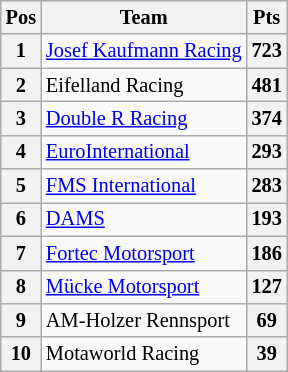<table class="wikitable" style="font-size: 85%">
<tr valign="top">
<th valign="middle">Pos</th>
<th valign="middle">Team</th>
<th valign="middle">Pts</th>
</tr>
<tr>
<th>1</th>
<td nowrap> <a href='#'>Josef Kaufmann Racing</a></td>
<th>723</th>
</tr>
<tr>
<th>2</th>
<td> Eifelland Racing</td>
<th>481</th>
</tr>
<tr>
<th>3</th>
<td> <a href='#'>Double R Racing</a></td>
<th>374</th>
</tr>
<tr>
<th>4</th>
<td> <a href='#'>EuroInternational</a></td>
<th>293</th>
</tr>
<tr>
<th>5</th>
<td> <a href='#'>FMS International</a></td>
<th>283</th>
</tr>
<tr>
<th>6</th>
<td> <a href='#'>DAMS</a></td>
<th>193</th>
</tr>
<tr>
<th>7</th>
<td> <a href='#'>Fortec Motorsport</a></td>
<th>186</th>
</tr>
<tr>
<th>8</th>
<td> <a href='#'>Mücke Motorsport</a></td>
<th>127</th>
</tr>
<tr>
<th>9</th>
<td> AM-Holzer Rennsport</td>
<th>69</th>
</tr>
<tr>
<th>10</th>
<td> Motaworld Racing</td>
<th>39</th>
</tr>
</table>
